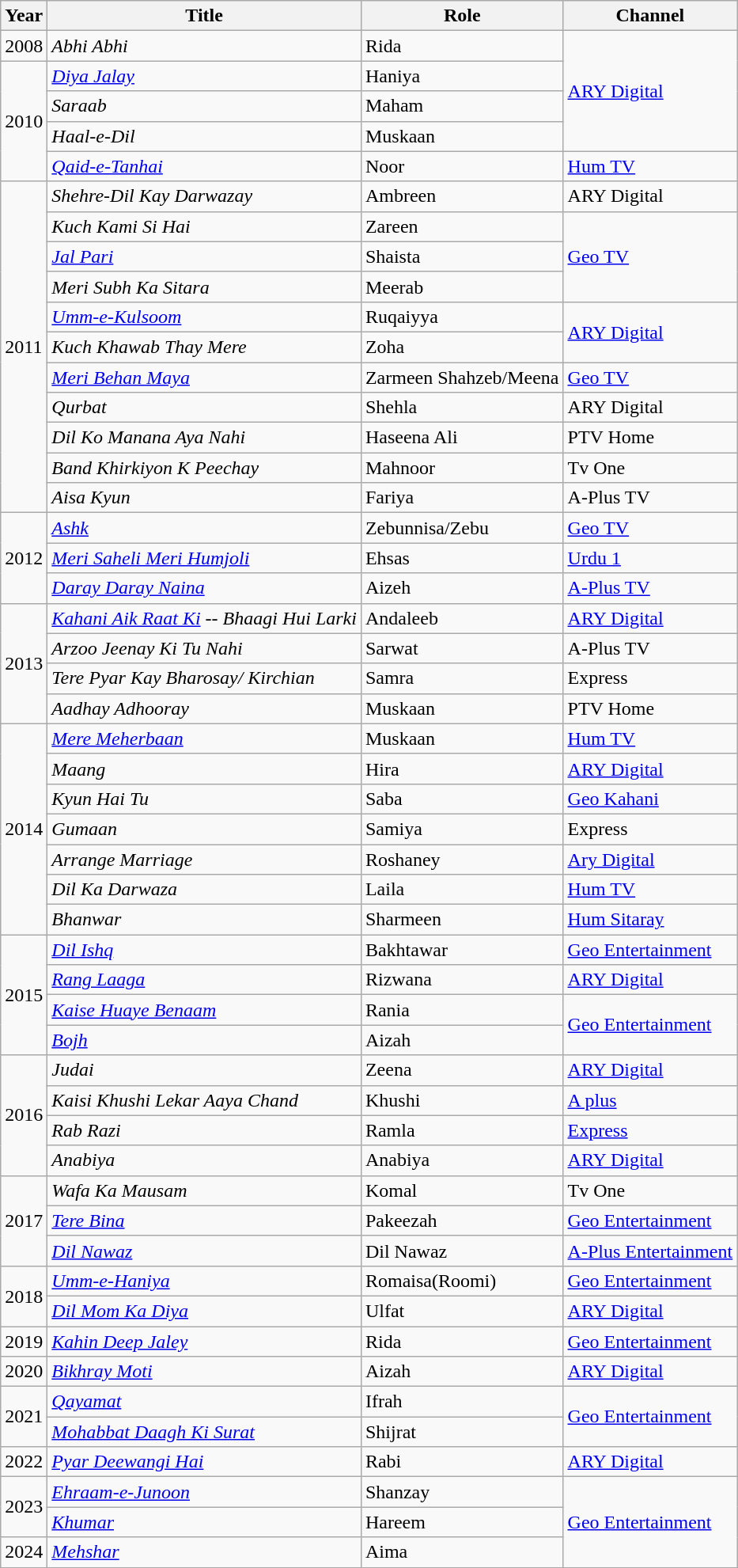<table class="wikitable sortable">
<tr>
<th>Year</th>
<th>Title</th>
<th>Role</th>
<th>Channel</th>
</tr>
<tr>
<td>2008</td>
<td><em>Abhi Abhi</em></td>
<td>Rida</td>
<td rowspan="4"><a href='#'>ARY Digital</a></td>
</tr>
<tr>
<td rowspan="4">2010</td>
<td><em><a href='#'>Diya Jalay</a></em></td>
<td>Haniya</td>
</tr>
<tr>
<td><em>Saraab</em></td>
<td>Maham</td>
</tr>
<tr>
<td><em>Haal-e-Dil</em></td>
<td>Muskaan</td>
</tr>
<tr>
<td><em><a href='#'>Qaid-e-Tanhai</a> </em></td>
<td>Noor</td>
<td><a href='#'>Hum TV</a></td>
</tr>
<tr>
<td rowspan="11">2011</td>
<td><em>Shehre-Dil Kay Darwazay</em></td>
<td>Ambreen</td>
<td>ARY Digital</td>
</tr>
<tr>
<td><em>Kuch Kami Si Hai</em></td>
<td>Zareen</td>
<td rowspan="3"><a href='#'>Geo TV</a></td>
</tr>
<tr>
<td><em><a href='#'>Jal Pari</a> </em></td>
<td>Shaista</td>
</tr>
<tr>
<td><em>Meri Subh Ka Sitara</em></td>
<td>Meerab</td>
</tr>
<tr>
<td><em><a href='#'>Umm-e-Kulsoom</a></em></td>
<td>Ruqaiyya</td>
<td rowspan="2"><a href='#'>ARY Digital</a></td>
</tr>
<tr>
<td><em>Kuch Khawab Thay Mere</em></td>
<td>Zoha</td>
</tr>
<tr>
<td><em><a href='#'>Meri Behan Maya</a> </em></td>
<td>Zarmeen Shahzeb/Meena</td>
<td><a href='#'>Geo TV</a></td>
</tr>
<tr>
<td><em>Qurbat</em></td>
<td>Shehla</td>
<td>ARY Digital</td>
</tr>
<tr>
<td><em>Dil Ko Manana Aya Nahi</em></td>
<td>Haseena Ali</td>
<td>PTV Home</td>
</tr>
<tr>
<td><em>Band Khirkiyon K Peechay</em></td>
<td>Mahnoor</td>
<td>Tv One</td>
</tr>
<tr>
<td><em>Aisa Kyun</em></td>
<td>Fariya</td>
<td>A-Plus TV</td>
</tr>
<tr>
<td rowspan="3">2012</td>
<td><em><a href='#'>Ashk</a> </em></td>
<td>Zebunnisa/Zebu</td>
<td><a href='#'>Geo TV</a></td>
</tr>
<tr>
<td><em><a href='#'>Meri Saheli Meri Humjoli</a> </em></td>
<td>Ehsas</td>
<td><a href='#'>Urdu 1</a></td>
</tr>
<tr>
<td><em><a href='#'>Daray Daray Naina</a> </em></td>
<td>Aizeh</td>
<td><a href='#'>A-Plus TV</a></td>
</tr>
<tr>
<td rowspan="4">2013</td>
<td><em><a href='#'>Kahani Aik Raat Ki</a> -- Bhaagi Hui Larki</em></td>
<td>Andaleeb</td>
<td><a href='#'>ARY Digital</a></td>
</tr>
<tr>
<td><em>Arzoo Jeenay Ki Tu Nahi</em></td>
<td>Sarwat</td>
<td>A-Plus TV</td>
</tr>
<tr>
<td><em>Tere Pyar Kay Bharosay/ Kirchian</em></td>
<td>Samra</td>
<td>Express</td>
</tr>
<tr>
<td><em>Aadhay Adhooray</em></td>
<td>Muskaan</td>
<td>PTV Home</td>
</tr>
<tr>
<td rowspan="7">2014</td>
<td><em><a href='#'>Mere Meherbaan</a></em></td>
<td>Muskaan</td>
<td><a href='#'>Hum TV</a></td>
</tr>
<tr>
<td><em>Maang</em></td>
<td>Hira</td>
<td><a href='#'>ARY Digital</a></td>
</tr>
<tr>
<td><em>Kyun Hai Tu</em></td>
<td>Saba</td>
<td><a href='#'>Geo Kahani</a></td>
</tr>
<tr>
<td><em>Gumaan</em></td>
<td>Samiya</td>
<td>Express</td>
</tr>
<tr>
<td><em>Arrange Marriage</em></td>
<td>Roshaney</td>
<td><a href='#'>Ary Digital</a></td>
</tr>
<tr>
<td><em>Dil Ka Darwaza</em></td>
<td>Laila</td>
<td><a href='#'>Hum TV</a></td>
</tr>
<tr>
<td><em>Bhanwar</em></td>
<td>Sharmeen</td>
<td><a href='#'>Hum Sitaray</a></td>
</tr>
<tr>
<td rowspan="4">2015</td>
<td><em><a href='#'>Dil Ishq</a></em></td>
<td>Bakhtawar</td>
<td><a href='#'>Geo Entertainment</a></td>
</tr>
<tr>
<td><em><a href='#'>Rang Laaga</a></em></td>
<td>Rizwana</td>
<td><a href='#'>ARY Digital</a></td>
</tr>
<tr>
<td><em><a href='#'>Kaise Huaye Benaam</a></em></td>
<td>Rania</td>
<td rowspan="2"><a href='#'>Geo Entertainment</a></td>
</tr>
<tr>
<td><em><a href='#'>Bojh</a></em></td>
<td>Aizah</td>
</tr>
<tr>
<td rowspan="4">2016</td>
<td><em>Judai</em></td>
<td>Zeena</td>
<td><a href='#'>ARY Digital</a></td>
</tr>
<tr>
<td><em>Kaisi Khushi Lekar Aaya Chand</em></td>
<td>Khushi</td>
<td><a href='#'>A plus</a></td>
</tr>
<tr>
<td><em>Rab Razi</em></td>
<td>Ramla</td>
<td><a href='#'>Express</a></td>
</tr>
<tr>
<td><em>Anabiya</em></td>
<td>Anabiya</td>
<td><a href='#'>ARY Digital</a></td>
</tr>
<tr>
<td rowspan="3">2017</td>
<td><em>Wafa Ka Mausam</em></td>
<td>Komal</td>
<td>Tv One</td>
</tr>
<tr>
<td><em><a href='#'>Tere Bina</a></em></td>
<td>Pakeezah</td>
<td><a href='#'>Geo Entertainment</a></td>
</tr>
<tr>
<td><em><a href='#'>Dil Nawaz</a></em></td>
<td>Dil Nawaz</td>
<td><a href='#'>A-Plus Entertainment</a></td>
</tr>
<tr>
<td rowspan="2">2018</td>
<td><em><a href='#'>Umm-e-Haniya</a></em></td>
<td>Romaisa(Roomi)</td>
<td><a href='#'>Geo Entertainment</a></td>
</tr>
<tr>
<td><em><a href='#'>Dil Mom Ka Diya</a></em></td>
<td>Ulfat</td>
<td><a href='#'>ARY Digital</a></td>
</tr>
<tr>
<td>2019</td>
<td><em><a href='#'>Kahin Deep Jaley</a></em></td>
<td>Rida</td>
<td><a href='#'>Geo Entertainment</a></td>
</tr>
<tr>
<td>2020</td>
<td><em><a href='#'>Bikhray Moti</a></em></td>
<td>Aizah</td>
<td><a href='#'>ARY Digital</a></td>
</tr>
<tr>
<td rowspan="2">2021</td>
<td><em><a href='#'>Qayamat</a></em></td>
<td>Ifrah</td>
<td rowspan="2"><a href='#'>Geo Entertainment</a></td>
</tr>
<tr>
<td><em><a href='#'>Mohabbat Daagh Ki Surat</a></em></td>
<td>Shijrat</td>
</tr>
<tr>
<td>2022</td>
<td><em><a href='#'>Pyar Deewangi Hai</a></em></td>
<td>Rabi</td>
<td><a href='#'>ARY Digital</a></td>
</tr>
<tr>
<td rowspan="2">2023</td>
<td><em><a href='#'>Ehraam-e-Junoon</a></em></td>
<td>Shanzay</td>
<td rowspan="3"><a href='#'>Geo Entertainment</a></td>
</tr>
<tr>
<td><em><a href='#'>Khumar</a></em></td>
<td>Hareem</td>
</tr>
<tr>
<td>2024</td>
<td><em><a href='#'>Mehshar</a></em></td>
<td>Aima</td>
</tr>
</table>
